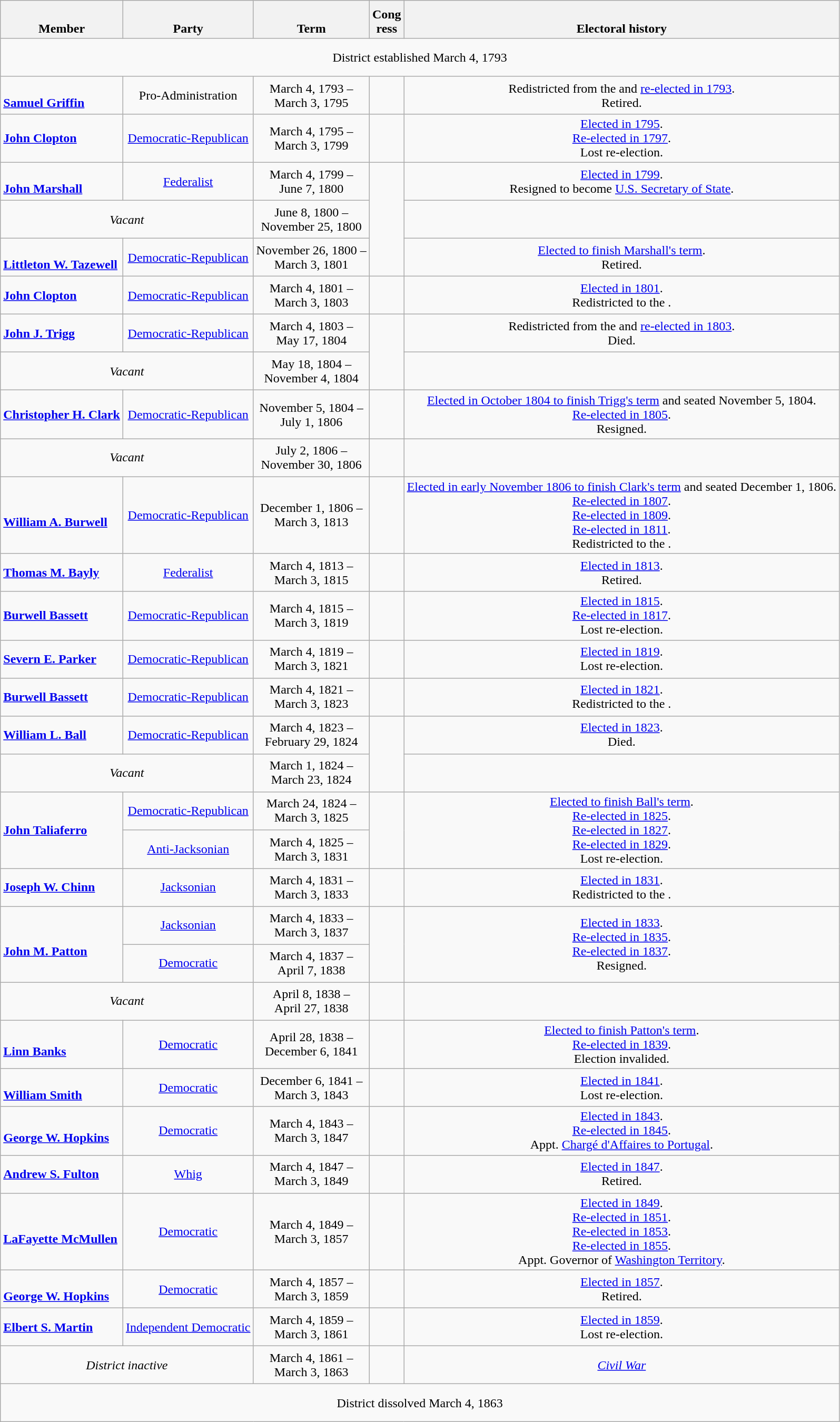<table class=wikitable style="text-align:center">
<tr style="height:3em" valign=bottom>
<th>Member</th>
<th>Party</th>
<th>Term</th>
<th>Cong<br>ress</th>
<th>Electoral history</th>
</tr>
<tr style="height:3em">
<td colspan=5>District established March 4, 1793</td>
</tr>
<tr style="height:3em">
<td align=left><br><strong><a href='#'>Samuel Griffin</a></strong><br></td>
<td>Pro-Administration</td>
<td nowrap>March 4, 1793 –<br>March 3, 1795</td>
<td></td>
<td>Redistricted from the  and <a href='#'>re-elected in 1793</a>.<br>Retired.</td>
</tr>
<tr style="height:3em">
<td align=left><strong><a href='#'>John Clopton</a></strong><br></td>
<td><a href='#'>Democratic-Republican</a></td>
<td nowrap>March 4, 1795 –<br>March 3, 1799</td>
<td></td>
<td><a href='#'>Elected in 1795</a>.<br><a href='#'>Re-elected in 1797</a>.<br>Lost re-election.</td>
</tr>
<tr style="height:3em">
<td align=left><br><strong><a href='#'>John Marshall</a></strong><br></td>
<td><a href='#'>Federalist</a></td>
<td nowrap>March 4, 1799 –<br>June 7, 1800</td>
<td rowspan=3></td>
<td><a href='#'>Elected in 1799</a>.<br>Resigned to become <a href='#'>U.S. Secretary of State</a>.</td>
</tr>
<tr style="height:3em">
<td colspan=2><em>Vacant</em></td>
<td nowrap>June 8, 1800 –<br>November 25, 1800</td>
<td></td>
</tr>
<tr style="height:3em">
<td align=left><br><strong><a href='#'>Littleton W. Tazewell</a></strong><br></td>
<td><a href='#'>Democratic-Republican</a></td>
<td nowrap>November 26, 1800 –<br>March 3, 1801</td>
<td><a href='#'>Elected to finish Marshall's term</a>.<br>Retired.</td>
</tr>
<tr style="height:3em">
<td align=left><strong><a href='#'>John Clopton</a></strong><br></td>
<td><a href='#'>Democratic-Republican</a></td>
<td nowrap>March 4, 1801 –<br>March 3, 1803</td>
<td></td>
<td><a href='#'>Elected in 1801</a>.<br>Redistricted to the .</td>
</tr>
<tr style="height:3em">
<td align=left><strong><a href='#'>John J. Trigg</a></strong><br></td>
<td><a href='#'>Democratic-Republican</a></td>
<td nowrap>March 4, 1803 –<br>May 17, 1804</td>
<td rowspan=2></td>
<td>Redistricted from the  and <a href='#'>re-elected in 1803</a>.<br>Died.</td>
</tr>
<tr style="height:3em">
<td colspan=2><em>Vacant</em></td>
<td nowrap>May 18, 1804 –<br>November 4, 1804</td>
<td></td>
</tr>
<tr style="height:3em">
<td align=left><strong><a href='#'>Christopher H. Clark</a></strong><br></td>
<td><a href='#'>Democratic-Republican</a></td>
<td nowrap>November 5, 1804 –<br>July 1, 1806</td>
<td></td>
<td><a href='#'>Elected in October 1804 to finish Trigg's term</a> and seated November 5, 1804.<br><a href='#'>Re-elected in 1805</a>.<br>Resigned.</td>
</tr>
<tr style="height:3em">
<td colspan=2><em>Vacant</em></td>
<td nowrap>July 2, 1806 –<br>November 30, 1806</td>
<td></td>
<td></td>
</tr>
<tr style="height:3em">
<td align=left><br><strong><a href='#'>William A. Burwell</a></strong><br></td>
<td><a href='#'>Democratic-Republican</a></td>
<td nowrap>December 1, 1806 –<br>March 3, 1813</td>
<td></td>
<td><a href='#'>Elected in early November 1806 to finish Clark's term</a> and seated December 1, 1806.<br><a href='#'>Re-elected in 1807</a>.<br><a href='#'>Re-elected in 1809</a>.<br><a href='#'>Re-elected in 1811</a>.<br>Redistricted to the .</td>
</tr>
<tr style="height:3em">
<td align=left><strong><a href='#'>Thomas M. Bayly</a></strong><br></td>
<td><a href='#'>Federalist</a></td>
<td nowrap>March 4, 1813 –<br>March 3, 1815</td>
<td></td>
<td><a href='#'>Elected in 1813</a>.<br>Retired.</td>
</tr>
<tr style="height:3em">
<td align=left><strong><a href='#'>Burwell Bassett</a></strong><br></td>
<td><a href='#'>Democratic-Republican</a></td>
<td nowrap>March 4, 1815 –<br>March 3, 1819</td>
<td></td>
<td><a href='#'>Elected in 1815</a>.<br><a href='#'>Re-elected in 1817</a>.<br>Lost re-election.</td>
</tr>
<tr style="height:3em">
<td align=left><strong><a href='#'>Severn E. Parker</a></strong><br></td>
<td><a href='#'>Democratic-Republican</a></td>
<td nowrap>March 4, 1819 –<br>March 3, 1821</td>
<td></td>
<td><a href='#'>Elected in 1819</a>.<br>Lost re-election.</td>
</tr>
<tr style="height:3em">
<td align=left><strong><a href='#'>Burwell Bassett</a></strong><br></td>
<td><a href='#'>Democratic-Republican</a></td>
<td nowrap>March 4, 1821 –<br>March 3, 1823</td>
<td></td>
<td><a href='#'>Elected in 1821</a>.<br>Redistricted to the .</td>
</tr>
<tr style="height:3em">
<td align=left><strong><a href='#'>William L. Ball</a></strong><br></td>
<td><a href='#'>Democratic-Republican</a></td>
<td nowrap>March 4, 1823 –<br>February 29, 1824</td>
<td rowspan=2></td>
<td><a href='#'>Elected in 1823</a>.<br>Died.</td>
</tr>
<tr style="height:3em">
<td colspan=2><em>Vacant</em></td>
<td nowrap>March 1, 1824 –<br>March 23, 1824</td>
<td></td>
</tr>
<tr style="height:3em">
<td rowspan=2 align=left><strong><a href='#'>John Taliaferro</a></strong><br></td>
<td><a href='#'>Democratic-Republican</a></td>
<td nowrap>March 24, 1824 –<br>March 3, 1825</td>
<td rowspan=2></td>
<td rowspan=2><a href='#'>Elected to finish Ball's term</a>.<br><a href='#'>Re-elected in 1825</a>.<br><a href='#'>Re-elected in 1827</a>.<br><a href='#'>Re-elected in 1829</a>.<br>Lost re-election.</td>
</tr>
<tr style="height:3em">
<td><a href='#'>Anti-Jacksonian</a></td>
<td nowrap>March 4, 1825 –<br>March 3, 1831</td>
</tr>
<tr style="height:3em">
<td align=left><strong><a href='#'>Joseph W. Chinn</a></strong><br></td>
<td><a href='#'>Jacksonian</a></td>
<td nowrap>March 4, 1831 –<br>March 3, 1833</td>
<td></td>
<td><a href='#'>Elected in 1831</a>.<br>Redistricted to the .</td>
</tr>
<tr style="height:3em">
<td rowspan=2 align=left><br><strong><a href='#'>John M. Patton</a></strong><br></td>
<td><a href='#'>Jacksonian</a></td>
<td nowrap>March 4, 1833 –<br>March 3, 1837</td>
<td rowspan=2></td>
<td rowspan=2><a href='#'>Elected in 1833</a>.<br><a href='#'>Re-elected in 1835</a>.<br><a href='#'>Re-elected in 1837</a>.<br>Resigned.</td>
</tr>
<tr style="height:3em">
<td><a href='#'>Democratic</a></td>
<td nowrap>March 4, 1837 –<br>April 7, 1838</td>
</tr>
<tr style="height:3em">
<td colspan=2><em>Vacant</em></td>
<td nowrap>April 8, 1838 –<br>April 27, 1838</td>
<td></td>
<td></td>
</tr>
<tr style="height:3em">
<td align=left><br><strong><a href='#'>Linn Banks</a></strong><br></td>
<td><a href='#'>Democratic</a></td>
<td nowrap>April 28, 1838 –<br>December 6, 1841</td>
<td></td>
<td><a href='#'>Elected to finish Patton's term</a>.<br><a href='#'>Re-elected in 1839</a>.<br>Election invalided.</td>
</tr>
<tr style="height:3em">
<td align=left><br><strong><a href='#'>William Smith</a></strong><br></td>
<td><a href='#'>Democratic</a></td>
<td nowrap>December 6, 1841 –<br>March 3, 1843</td>
<td></td>
<td><a href='#'>Elected in 1841</a>.<br>Lost re-election.</td>
</tr>
<tr style="height:3em">
<td align=left><br><strong><a href='#'>George W. Hopkins</a></strong><br></td>
<td><a href='#'>Democratic</a></td>
<td nowrap>March 4, 1843 –<br>March 3, 1847</td>
<td></td>
<td><a href='#'>Elected in 1843</a>.<br><a href='#'>Re-elected in 1845</a>.<br>Appt. <a href='#'>Chargé d'Affaires to Portugal</a>.</td>
</tr>
<tr style="height:3em">
<td align=left><strong><a href='#'>Andrew S. Fulton</a></strong><br></td>
<td><a href='#'>Whig</a></td>
<td nowrap>March 4, 1847 –<br>March 3, 1849</td>
<td></td>
<td><a href='#'>Elected in 1847</a>.<br>Retired.</td>
</tr>
<tr style="height:3em">
<td align=left><br><strong><a href='#'>LaFayette McMullen</a></strong><br></td>
<td><a href='#'>Democratic</a></td>
<td nowrap>March 4, 1849 –<br>March 3, 1857</td>
<td></td>
<td><a href='#'>Elected in 1849</a>.<br><a href='#'>Re-elected in 1851</a>.<br><a href='#'>Re-elected in 1853</a>.<br><a href='#'>Re-elected in 1855</a>.<br>Appt. Governor of <a href='#'>Washington Territory</a>.</td>
</tr>
<tr style="height:3em">
<td align=left><br><strong><a href='#'>George W. Hopkins</a></strong><br></td>
<td><a href='#'>Democratic</a></td>
<td nowrap>March 4, 1857 –<br>March 3, 1859</td>
<td></td>
<td><a href='#'>Elected in 1857</a>.<br>Retired.</td>
</tr>
<tr style="height:3em">
<td align=left><strong><a href='#'>Elbert S. Martin</a></strong><br></td>
<td><a href='#'>Independent Democratic</a></td>
<td nowrap>March 4, 1859 –<br>March 3, 1861</td>
<td></td>
<td><a href='#'>Elected in 1859</a>.<br>Lost re-election.</td>
</tr>
<tr style="height:3em">
<td colspan=2><em>District inactive</em></td>
<td nowrap>March 4, 1861 –<br>March 3, 1863</td>
<td></td>
<td><em><a href='#'>Civil War</a></em></td>
</tr>
<tr style="height:3em">
<td colspan=5>District dissolved March 4, 1863</td>
</tr>
</table>
